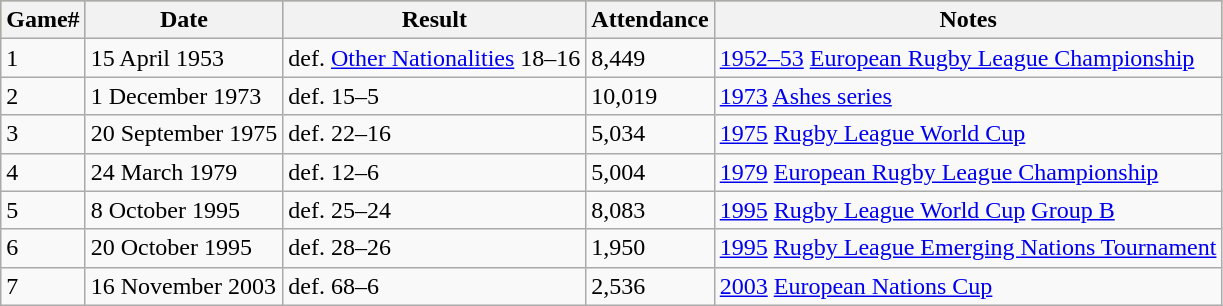<table class="wikitable">
<tr style="background:#bdb76b;">
<th>Game#</th>
<th>Date</th>
<th>Result</th>
<th>Attendance</th>
<th>Notes</th>
</tr>
<tr>
<td>1</td>
<td>15 April 1953</td>
<td> def. <a href='#'>Other Nationalities</a> 18–16</td>
<td>8,449</td>
<td><a href='#'>1952–53</a> <a href='#'>European Rugby League Championship</a></td>
</tr>
<tr>
<td>2</td>
<td>1 December 1973</td>
<td> def.  15–5</td>
<td>10,019</td>
<td><a href='#'>1973</a> <a href='#'>Ashes series</a></td>
</tr>
<tr>
<td>3</td>
<td>20 September 1975</td>
<td> def.  22–16</td>
<td>5,034</td>
<td><a href='#'>1975</a> <a href='#'>Rugby League World Cup</a></td>
</tr>
<tr>
<td>4</td>
<td>24 March 1979</td>
<td> def.  12–6</td>
<td>5,004</td>
<td><a href='#'>1979</a> <a href='#'>European Rugby League Championship</a></td>
</tr>
<tr>
<td>5</td>
<td>8 October 1995</td>
<td> def.  25–24</td>
<td>8,083</td>
<td><a href='#'>1995</a> <a href='#'>Rugby League World Cup</a> <a href='#'>Group B</a></td>
</tr>
<tr>
<td>6</td>
<td>20 October 1995</td>
<td> def.  28–26</td>
<td>1,950</td>
<td><a href='#'>1995</a> <a href='#'>Rugby League Emerging Nations Tournament</a></td>
</tr>
<tr>
<td>7</td>
<td>16 November 2003</td>
<td> def.  68–6</td>
<td>2,536</td>
<td><a href='#'>2003</a> <a href='#'>European Nations Cup</a></td>
</tr>
</table>
